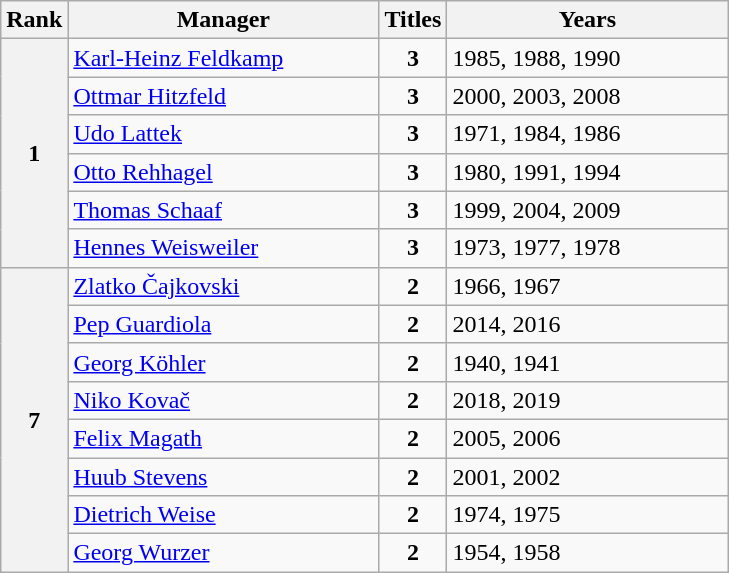<table class="wikitable sortable">
<tr>
<th>Rank</th>
<th style="width:200px">Manager</th>
<th>Titles</th>
<th class="unsortable" style="width:180px">Years</th>
</tr>
<tr>
<th rowspan="6">1</th>
<td data-sort-value="Feldkamp, Karl-Heinz"> <a href='#'>Karl-Heinz Feldkamp</a></td>
<td style="text-align:center"><strong>3</strong></td>
<td>1985, 1988, 1990</td>
</tr>
<tr>
<td data-sort-value="Hitzfeld, Ottmar"> <a href='#'>Ottmar Hitzfeld</a></td>
<td style="text-align:center"><strong>3</strong></td>
<td>2000, 2003, 2008</td>
</tr>
<tr>
<td data-sort-value="Lattek, Udo"> <a href='#'>Udo Lattek</a></td>
<td style="text-align:center"><strong>3</strong></td>
<td>1971, 1984, 1986</td>
</tr>
<tr>
<td data-sort-value="Rehhagel, Otto"> <a href='#'>Otto Rehhagel</a></td>
<td style="text-align:center"><strong>3</strong></td>
<td>1980, 1991, 1994</td>
</tr>
<tr>
<td data-sort-value="Schaaf, Thomas"> <a href='#'>Thomas Schaaf</a></td>
<td style="text-align:center"><strong>3</strong></td>
<td>1999, 2004, 2009</td>
</tr>
<tr>
<td data-sort-value="Weisweiler, Hennes"> <a href='#'>Hennes Weisweiler</a></td>
<td style="text-align:center"><strong>3</strong></td>
<td>1973, 1977, 1978</td>
</tr>
<tr>
<th rowspan="8">7</th>
<td data-sort-value="Cajkovski, Zlatko"> <a href='#'>Zlatko Čajkovski</a></td>
<td style="text-align:center"><strong>2</strong></td>
<td>1966, 1967</td>
</tr>
<tr>
<td data-sort-value="Guardiola, Pep"> <a href='#'>Pep Guardiola</a></td>
<td style="text-align:center"><strong>2</strong></td>
<td>2014, 2016</td>
</tr>
<tr>
<td data-sort-value="Kohler, Georg"> <a href='#'>Georg Köhler</a></td>
<td style="text-align:center"><strong>2</strong></td>
<td>1940, 1941</td>
</tr>
<tr>
<td data-sort-value="Kovac, Niko"> <a href='#'>Niko Kovač</a></td>
<td style="text-align:center"><strong>2</strong></td>
<td>2018, 2019</td>
</tr>
<tr>
<td data-sort-value="Magath, Felix"> <a href='#'>Felix Magath</a></td>
<td style="text-align:center"><strong>2</strong></td>
<td>2005, 2006</td>
</tr>
<tr>
<td data-sort-value="Stevens, Huub"> <a href='#'>Huub Stevens</a></td>
<td style="text-align:center"><strong>2</strong></td>
<td>2001, 2002</td>
</tr>
<tr>
<td data-sort-value="Weise, Dietrich"> <a href='#'>Dietrich Weise</a></td>
<td style="text-align:center"><strong>2</strong></td>
<td>1974, 1975</td>
</tr>
<tr>
<td data-sort-value="Wurzer, Georg"> <a href='#'>Georg Wurzer</a></td>
<td style="text-align:center"><strong>2</strong></td>
<td>1954, 1958</td>
</tr>
</table>
